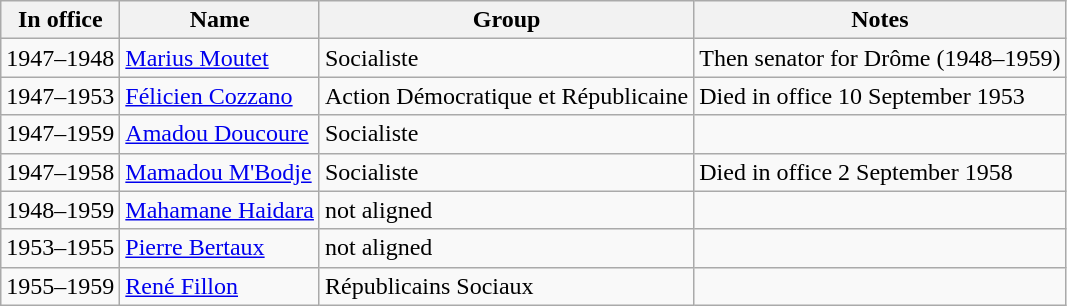<table class="wikitable sortable">
<tr>
<th>In office</th>
<th>Name</th>
<th>Group</th>
<th>Notes</th>
</tr>
<tr>
<td>1947–1948</td>
<td><a href='#'>Marius Moutet</a></td>
<td>Socialiste</td>
<td>Then senator for Drôme (1948–1959)</td>
</tr>
<tr>
<td>1947–1953</td>
<td><a href='#'>Félicien Cozzano</a></td>
<td>Action Démocratique et Républicaine</td>
<td>Died in office 10 September 1953</td>
</tr>
<tr>
<td>1947–1959</td>
<td><a href='#'>Amadou Doucoure</a></td>
<td>Socialiste</td>
<td></td>
</tr>
<tr>
<td>1947–1958</td>
<td><a href='#'>Mamadou M'Bodje</a></td>
<td>Socialiste</td>
<td>Died in office 2 September 1958</td>
</tr>
<tr>
<td>1948–1959</td>
<td><a href='#'>Mahamane Haidara</a></td>
<td>not aligned</td>
</tr>
<tr>
<td>1953–1955</td>
<td><a href='#'>Pierre Bertaux</a></td>
<td>not aligned</td>
<td></td>
</tr>
<tr>
<td>1955–1959</td>
<td><a href='#'>René Fillon</a></td>
<td>Républicains Sociaux</td>
<td></td>
</tr>
</table>
